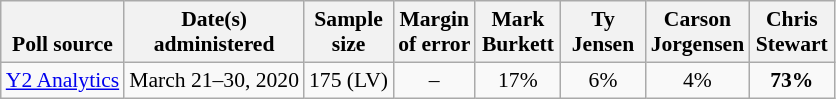<table class="wikitable" style="font-size:90%;text-align:center;">
<tr valign=bottom>
<th>Poll source</th>
<th>Date(s)<br>administered</th>
<th>Sample<br>size</th>
<th>Margin<br>of error</th>
<th style="width:50px;">Mark<br>Burkett</th>
<th style="width:50px;">Ty<br>Jensen</th>
<th style="width:50px;">Carson<br>Jorgensen</th>
<th style="width:50px;">Chris<br>Stewart</th>
</tr>
<tr>
<td style="text-align:left;"><a href='#'>Y2 Analytics</a></td>
<td>March 21–30, 2020</td>
<td>175 (LV)</td>
<td>–</td>
<td>17%</td>
<td>6%</td>
<td>4%</td>
<td><strong>73%</strong></td>
</tr>
</table>
